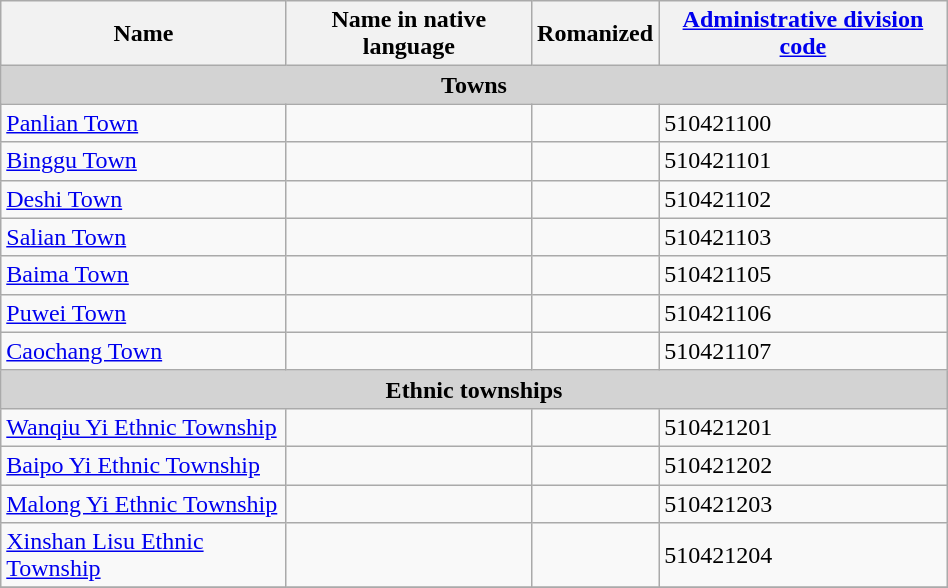<table class="wikitable" align="center" style="width:50%; border="1">
<tr>
<th>Name</th>
<th>Name in native language</th>
<th>Romanized</th>
<th><a href='#'>Administrative division code</a></th>
</tr>
<tr>
<td colspan="4"  style="text-align:center; background:#d3d3d3;"><strong>Towns</strong></td>
</tr>
<tr --------->
<td><a href='#'>Panlian Town</a></td>
<td> </td>
<td> </td>
<td>510421100</td>
</tr>
<tr>
<td><a href='#'>Binggu Town</a></td>
<td> </td>
<td> </td>
<td>510421101</td>
</tr>
<tr>
<td><a href='#'>Deshi Town</a></td>
<td> </td>
<td> </td>
<td>510421102</td>
</tr>
<tr>
<td><a href='#'>Salian Town</a></td>
<td> </td>
<td> </td>
<td>510421103</td>
</tr>
<tr>
<td><a href='#'>Baima Town</a></td>
<td> </td>
<td> </td>
<td>510421105</td>
</tr>
<tr>
<td><a href='#'>Puwei Town</a></td>
<td> </td>
<td> </td>
<td>510421106</td>
</tr>
<tr>
<td><a href='#'>Caochang Town</a></td>
<td> </td>
<td> </td>
<td>510421107</td>
</tr>
<tr --------->
<td colspan="4"  style="text-align:center; background:#d3d3d3;"><strong>Ethnic townships</strong></td>
</tr>
<tr --------->
<td><a href='#'>Wanqiu Yi Ethnic Township</a></td>
<td> <br> </td>
<td> <br> </td>
<td>510421201</td>
</tr>
<tr>
<td><a href='#'>Baipo Yi Ethnic Township</a></td>
<td> <br> </td>
<td> <br> </td>
<td>510421202</td>
</tr>
<tr>
<td><a href='#'>Malong Yi Ethnic Township</a></td>
<td> <br> </td>
<td> <br> </td>
<td>510421203</td>
</tr>
<tr>
<td><a href='#'>Xinshan Lisu Ethnic Township</a></td>
<td> <br> </td>
<td> <br> </td>
<td>510421204</td>
</tr>
<tr>
</tr>
</table>
